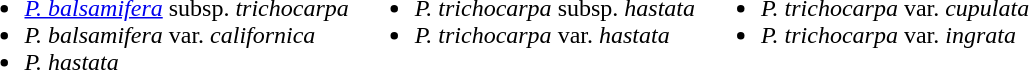<table>
<tr valign=top>
<td><br><ul><li><em><a href='#'>P. balsamifera</a></em> subsp. <em>trichocarpa</em></li><li><em>P. balsamifera</em> var. <em>californica</em></li><li><em>P. hastata</em></li></ul></td>
<td><br><ul><li><em>P. trichocarpa</em> subsp. <em>hastata</em></li><li><em>P. trichocarpa</em> var. <em>hastata</em></li></ul></td>
<td><br><ul><li><em>P. trichocarpa</em> var. <em>cupulata</em></li><li><em>P. trichocarpa</em> var. <em>ingrata</em></li></ul></td>
</tr>
</table>
